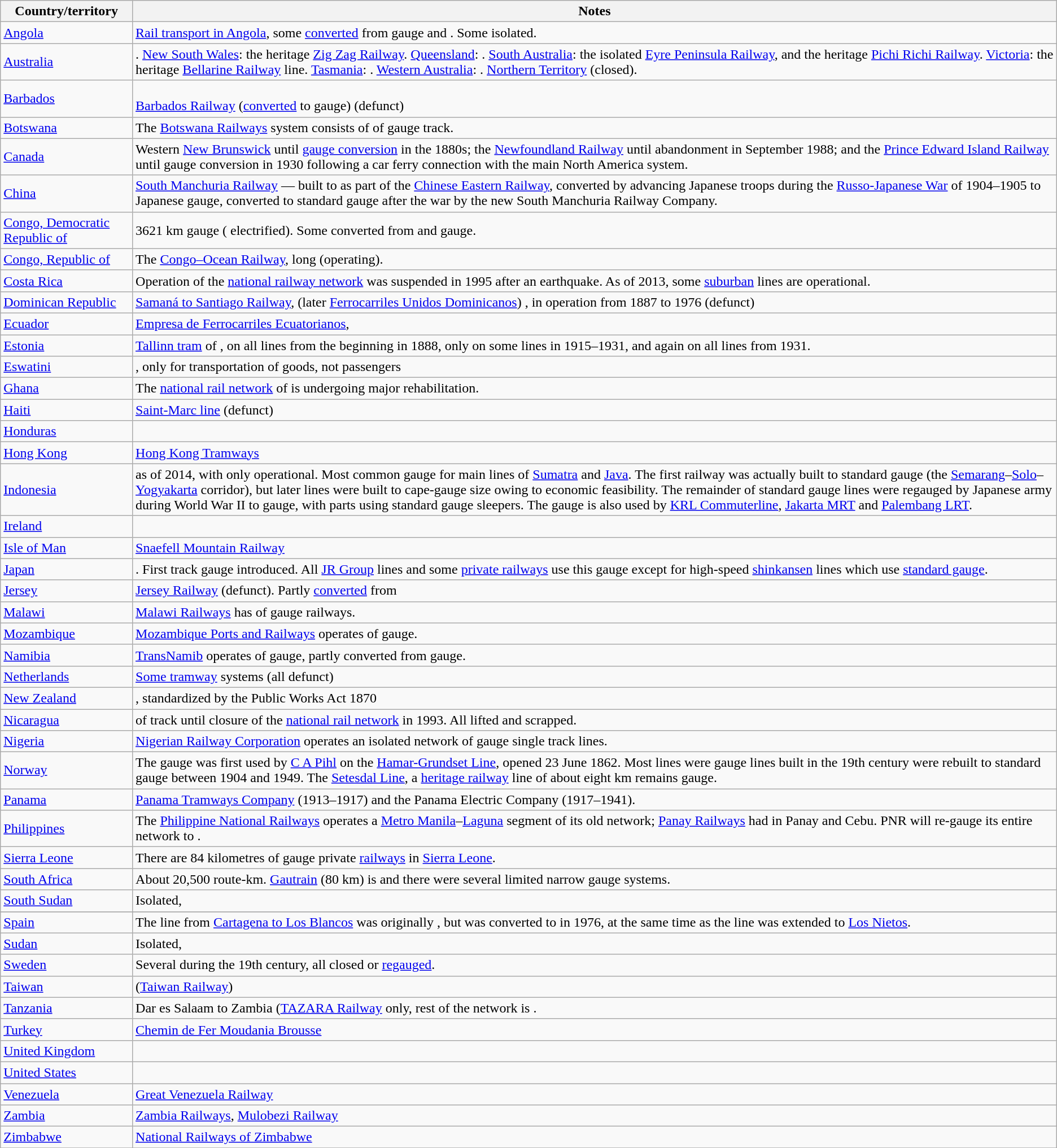<table class=wikitable>
<tr>
<th>Country/territory</th>
<th>Notes</th>
</tr>
<tr>
<td><a href='#'>Angola</a></td>
<td><a href='#'>Rail transport in Angola</a>, some <a href='#'>converted</a> from  gauge and . Some isolated.</td>
</tr>
<tr>
<td><a href='#'>Australia</a></td>
<td> . <a href='#'>New South Wales</a>: the heritage <a href='#'>Zig Zag Railway</a>. <a href='#'>Queensland</a>: . <a href='#'>South Australia</a>: the isolated <a href='#'>Eyre Peninsula Railway</a>, and the heritage <a href='#'>Pichi Richi Railway</a>. <a href='#'>Victoria</a>: the heritage <a href='#'>Bellarine Railway</a> line. <a href='#'>Tasmania</a>: . <a href='#'>Western Australia</a>: . <a href='#'>Northern Territory</a> (closed).</td>
</tr>
<tr>
<td><a href='#'>Barbados</a></td>
<td><br><a href='#'>Barbados Railway</a> (<a href='#'>converted</a> to  gauge) (defunct)</td>
</tr>
<tr>
<td><a href='#'>Botswana</a></td>
<td>The <a href='#'>Botswana Railways</a> system consists of  of  gauge track.</td>
</tr>
<tr>
<td><a href='#'>Canada</a></td>
<td> Western <a href='#'>New Brunswick</a> until <a href='#'>gauge conversion</a> in the 1880s; the <a href='#'>Newfoundland Railway</a> until abandonment in September 1988; and the <a href='#'>Prince Edward Island Railway</a> until gauge conversion in 1930 following a car ferry connection with the main North America system.</td>
</tr>
<tr>
<td><a href='#'>China</a></td>
<td><a href='#'>South Manchuria Railway</a> — built to  as part of the <a href='#'>Chinese Eastern Railway</a>, converted by advancing Japanese troops during the <a href='#'>Russo-Japanese War</a> of 1904–1905 to Japanese  gauge, converted to standard gauge after the war by the new South Manchuria Railway Company.</td>
</tr>
<tr>
<td><a href='#'>Congo, Democratic Republic of</a></td>
<td>3621 km  gauge ( electrified). Some converted from  and  gauge.</td>
</tr>
<tr>
<td><a href='#'>Congo, Republic of</a></td>
<td>The <a href='#'>Congo–Ocean Railway</a>,  long (operating).</td>
</tr>
<tr>
<td><a href='#'>Costa Rica</a></td>
<td>Operation of the <a href='#'>national railway network</a> was suspended in 1995 after an earthquake. As of 2013, some <a href='#'>suburban</a> lines are operational.</td>
</tr>
<tr>
<td><a href='#'>Dominican Republic</a></td>
<td><a href='#'>Samaná to Santiago Railway</a>, (later <a href='#'>Ferrocarriles Unidos Dominicanos</a>) , in operation from 1887 to 1976 (defunct)</td>
</tr>
<tr>
<td><a href='#'>Ecuador</a></td>
<td><a href='#'>Empresa de Ferrocarriles Ecuatorianos</a>, </td>
</tr>
<tr>
<td><a href='#'>Estonia</a></td>
<td><a href='#'>Tallinn tram</a> of , on all lines from the beginning in 1888, only on some lines in 1915–1931, and again on all lines from 1931.</td>
</tr>
<tr>
<td><a href='#'>Eswatini</a></td>
<td>, only for transportation of goods, not passengers</td>
</tr>
<tr>
<td><a href='#'>Ghana</a></td>
<td>The <a href='#'>national rail network</a> of  is undergoing major rehabilitation.</td>
</tr>
<tr>
<td><a href='#'>Haiti</a></td>
<td><a href='#'>Saint-Marc line</a> (defunct)</td>
</tr>
<tr>
<td><a href='#'>Honduras</a></td>
<td></td>
</tr>
<tr>
<td><a href='#'>Hong Kong</a></td>
<td><a href='#'>Hong Kong Tramways</a></td>
</tr>
<tr>
<td><a href='#'>Indonesia</a></td>
<td> as of 2014, with only  operational. Most common gauge for main lines of <a href='#'>Sumatra</a> and <a href='#'>Java</a>. The first railway was actually built to standard gauge (the <a href='#'>Semarang</a>–<a href='#'>Solo</a>–<a href='#'>Yogyakarta</a> corridor), but later lines were built to cape-gauge size owing to economic feasibility. The remainder of standard gauge lines were regauged by Japanese army during World War II to  gauge, with parts using standard gauge sleepers. The gauge is also used by <a href='#'>KRL Commuterline</a>, <a href='#'>Jakarta MRT</a> and <a href='#'>Palembang LRT</a>.</td>
</tr>
<tr>
<td><a href='#'>Ireland</a></td>
<td></td>
</tr>
<tr>
<td><a href='#'>Isle of Man</a></td>
<td><a href='#'>Snaefell Mountain Railway</a></td>
</tr>
<tr>
<td><a href='#'>Japan</a></td>
<td>. First track gauge introduced. All <a href='#'>JR Group</a> lines and some <a href='#'>private railways</a> use this gauge except for high-speed <a href='#'>shinkansen</a> lines which use <a href='#'>standard gauge</a>.</td>
</tr>
<tr u>
<td><a href='#'>Jersey</a></td>
<td><a href='#'>Jersey Railway</a> (defunct). Partly <a href='#'>converted</a> from </td>
</tr>
<tr>
<td><a href='#'>Malawi</a></td>
<td><a href='#'>Malawi Railways</a> has  of  gauge railways.</td>
</tr>
<tr>
<td><a href='#'>Mozambique</a></td>
<td><a href='#'>Mozambique Ports and Railways</a> operates  of  gauge.</td>
</tr>
<tr>
<td><a href='#'>Namibia</a></td>
<td><a href='#'>TransNamib</a> operates  of  gauge, partly converted from  gauge.</td>
</tr>
<tr>
<td><a href='#'>Netherlands</a></td>
<td><a href='#'>Some tramway</a> systems (all defunct)</td>
</tr>
<tr>
<td><a href='#'>New Zealand</a></td>
<td>, standardized by the Public Works Act 1870</td>
</tr>
<tr>
<td><a href='#'>Nicaragua</a></td>
<td> of track until closure of the <a href='#'>national rail network</a> in 1993. All lifted and scrapped.</td>
</tr>
<tr>
<td><a href='#'>Nigeria</a></td>
<td><a href='#'>Nigerian Railway Corporation</a> operates an isolated network of   gauge single track lines.</td>
</tr>
<tr>
<td><a href='#'>Norway</a></td>
<td>The gauge was first used by <a href='#'>C A Pihl</a> on the <a href='#'>Hamar-Grundset Line</a>, opened 23 June 1862. Most lines were  gauge lines built in the 19th century were rebuilt to standard gauge between 1904 and 1949. The <a href='#'>Setesdal Line</a>, a <a href='#'>heritage railway</a> line of about eight km remains  gauge.</td>
</tr>
<tr>
<td><a href='#'>Panama</a></td>
<td><a href='#'>Panama Tramways Company</a> (1913–1917) and the Panama Electric Company (1917–1941).</td>
</tr>
<tr>
<td><a href='#'>Philippines</a></td>
<td>The <a href='#'>Philippine National Railways</a> operates a  <a href='#'>Metro Manila</a>–<a href='#'>Laguna</a> segment of its old  network; <a href='#'>Panay Railways</a> had  in Panay and Cebu. PNR will re-gauge its entire network to .</td>
</tr>
<tr>
<td><a href='#'>Sierra Leone</a></td>
<td>There are 84 kilometres of  gauge private <a href='#'>railways</a> in <a href='#'>Sierra Leone</a>.</td>
</tr>
<tr>
<td><a href='#'>South Africa</a></td>
<td>About 20,500 route-km. <a href='#'>Gautrain</a> (80 km) is  and there were several limited  narrow gauge systems.</td>
</tr>
<tr>
<td><a href='#'>South Sudan</a></td>
<td>Isolated, </td>
</tr>
<tr>
</tr>
<tr>
<td><a href='#'>Spain</a></td>
<td>The line from <a href='#'>Cartagena to Los Blancos</a> was originally , but was converted to  in 1976, at the same time as the line was extended to <a href='#'>Los Nietos</a>.</td>
</tr>
<tr>
<td><a href='#'>Sudan</a></td>
<td>Isolated, </td>
</tr>
<tr>
<td><a href='#'>Sweden</a></td>
<td>Several during the 19th century, all closed or <a href='#'>regauged</a>.</td>
</tr>
<tr>
<td><a href='#'>Taiwan</a></td>
<td> (<a href='#'>Taiwan Railway</a>)</td>
</tr>
<tr>
<td><a href='#'>Tanzania</a></td>
<td>Dar es Salaam to Zambia (<a href='#'>TAZARA Railway</a> only, rest of the network is .</td>
</tr>
<tr>
<td><a href='#'>Turkey</a></td>
<td><a href='#'>Chemin de Fer Moudania Brousse</a></td>
</tr>
<tr>
<td><a href='#'>United Kingdom</a></td>
<td></td>
</tr>
<tr>
<td><a href='#'>United States</a></td>
<td></td>
</tr>
<tr>
<td><a href='#'>Venezuela</a></td>
<td><a href='#'>Great Venezuela Railway</a></td>
</tr>
<tr>
<td><a href='#'>Zambia</a></td>
<td><a href='#'>Zambia Railways</a>, <a href='#'>Mulobezi Railway</a></td>
</tr>
<tr>
<td><a href='#'>Zimbabwe</a></td>
<td><a href='#'>National Railways of Zimbabwe</a></td>
</tr>
<tr>
</tr>
</table>
